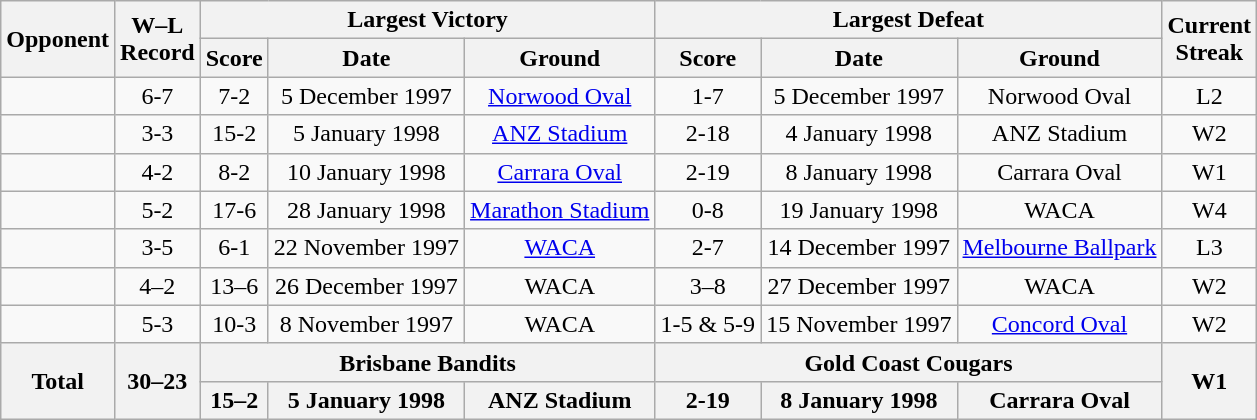<table class="wikitable" style="text-align:center">
<tr>
<th rowspan=2>Opponent</th>
<th rowspan=2>W–L<br>Record</th>
<th colspan=3>Largest Victory</th>
<th colspan=3>Largest Defeat</th>
<th rowspan=2>Current<br>Streak</th>
</tr>
<tr>
<th>Score</th>
<th>Date</th>
<th>Ground</th>
<th>Score</th>
<th>Date</th>
<th>Ground</th>
</tr>
<tr>
<td align=left></td>
<td>6-7</td>
<td>7-2</td>
<td>5 December 1997</td>
<td><a href='#'>Norwood Oval</a></td>
<td>1-7</td>
<td>5 December 1997</td>
<td>Norwood Oval</td>
<td>L2</td>
</tr>
<tr>
<td align=left></td>
<td>3-3</td>
<td>15-2</td>
<td>5 January 1998</td>
<td><a href='#'>ANZ Stadium</a></td>
<td>2-18</td>
<td>4 January 1998</td>
<td>ANZ Stadium</td>
<td>W2</td>
</tr>
<tr>
<td align=left></td>
<td>4-2</td>
<td>8-2</td>
<td>10 January 1998</td>
<td><a href='#'>Carrara Oval</a></td>
<td>2-19</td>
<td>8 January 1998</td>
<td>Carrara Oval</td>
<td>W1</td>
</tr>
<tr>
<td align=left></td>
<td>5-2</td>
<td>17-6</td>
<td>28 January 1998</td>
<td><a href='#'>Marathon Stadium</a></td>
<td>0-8</td>
<td>19 January 1998</td>
<td>WACA</td>
<td>W4</td>
</tr>
<tr>
<td align=left></td>
<td>3-5</td>
<td>6-1</td>
<td>22 November 1997</td>
<td><a href='#'>WACA</a></td>
<td>2-7</td>
<td>14 December 1997</td>
<td><a href='#'>Melbourne Ballpark</a></td>
<td>L3</td>
</tr>
<tr>
<td align=left></td>
<td>4–2</td>
<td>13–6</td>
<td>26 December 1997</td>
<td>WACA</td>
<td>3–8</td>
<td>27 December 1997</td>
<td>WACA</td>
<td>W2</td>
</tr>
<tr>
<td align=left></td>
<td>5-3</td>
<td>10-3</td>
<td>8 November 1997</td>
<td>WACA</td>
<td>1-5 & 5-9</td>
<td>15 November 1997</td>
<td><a href='#'>Concord Oval</a></td>
<td>W2</td>
</tr>
<tr>
<th rowspan=2 align=left>Total</th>
<th rowspan=2>30–23</th>
<th colspan=3>Brisbane Bandits</th>
<th colspan=3>Gold Coast Cougars</th>
<th rowspan=2>W1</th>
</tr>
<tr>
<th>15–2</th>
<th>5 January 1998</th>
<th>ANZ Stadium</th>
<th>2-19</th>
<th>8 January 1998</th>
<th>Carrara Oval</th>
</tr>
</table>
